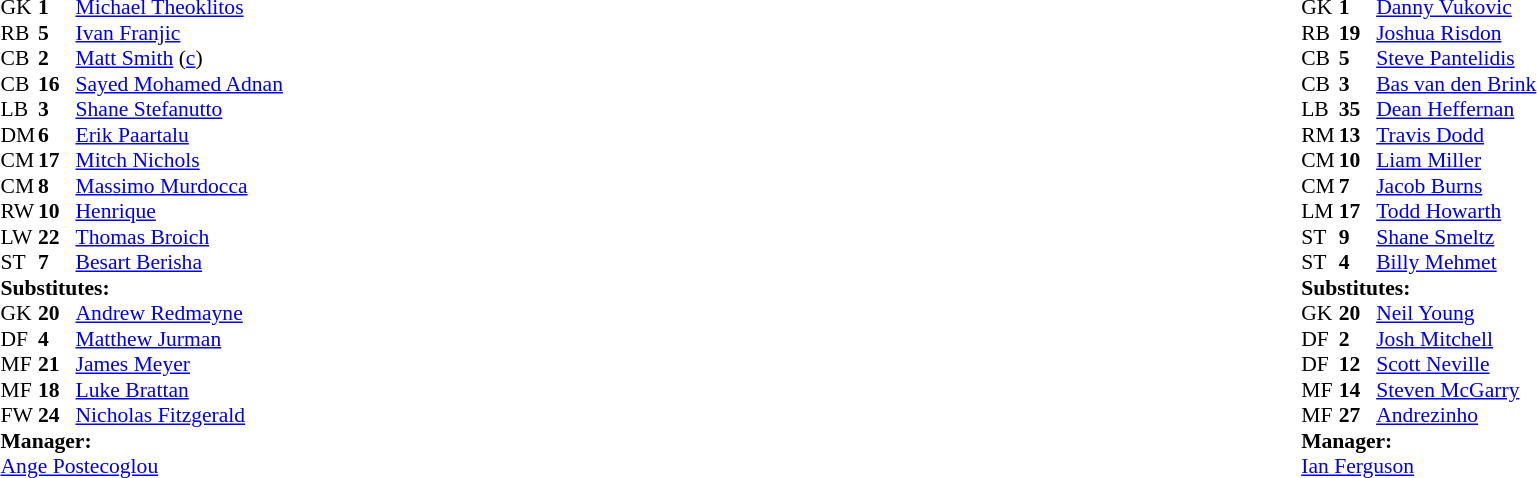<table width="100%">
<tr>
<td valign="top" width="50%"><br><table style="font-size: 90%" cellspacing="0" cellpadding="0">
<tr>
<th width="25"></th>
<th width="25"></th>
</tr>
<tr>
<td>GK</td>
<td><strong>1</strong></td>
<td> <a href='#'>Michael Theoklitos</a></td>
</tr>
<tr>
<td>RB</td>
<td><strong>5</strong></td>
<td> <a href='#'>Ivan Franjic</a></td>
<td></td>
</tr>
<tr>
<td>CB</td>
<td><strong>2</strong></td>
<td> <a href='#'>Matt Smith</a> (<a href='#'>c</a>)</td>
</tr>
<tr>
<td>CB</td>
<td><strong>16</strong></td>
<td> <a href='#'>Sayed Mohamed Adnan</a></td>
</tr>
<tr>
<td>LB</td>
<td><strong>3</strong></td>
<td> <a href='#'>Shane Stefanutto</a></td>
</tr>
<tr>
<td>DM</td>
<td><strong>6</strong></td>
<td> <a href='#'>Erik Paartalu</a></td>
<td></td>
<td></td>
</tr>
<tr>
<td>CM</td>
<td><strong>17</strong></td>
<td> <a href='#'>Mitch Nichols</a></td>
</tr>
<tr>
<td>CM</td>
<td><strong>8</strong></td>
<td> <a href='#'>Massimo Murdocca</a></td>
<td></td>
<td></td>
</tr>
<tr>
<td>RW</td>
<td><strong>10</strong></td>
<td> <a href='#'>Henrique</a></td>
<td></td>
<td></td>
</tr>
<tr>
<td>LW</td>
<td><strong>22</strong></td>
<td> <a href='#'>Thomas Broich</a></td>
</tr>
<tr>
<td>ST</td>
<td><strong>7</strong></td>
<td> <a href='#'>Besart Berisha</a></td>
<td></td>
</tr>
<tr>
<td colspan=3><strong>Substitutes:</strong></td>
</tr>
<tr>
<td>GK</td>
<td><strong>20</strong></td>
<td> <a href='#'>Andrew Redmayne</a></td>
</tr>
<tr>
<td>DF</td>
<td><strong>4</strong></td>
<td> <a href='#'>Matthew Jurman</a></td>
</tr>
<tr>
<td>MF</td>
<td><strong>21</strong></td>
<td> <a href='#'>James Meyer</a></td>
<td></td>
<td></td>
</tr>
<tr>
<td>MF</td>
<td><strong>18</strong></td>
<td> <a href='#'>Luke Brattan</a></td>
<td></td>
<td></td>
</tr>
<tr>
<td>FW</td>
<td><strong>24</strong></td>
<td> <a href='#'>Nicholas Fitzgerald</a></td>
<td></td>
<td></td>
</tr>
<tr>
<td colspan=3><strong>Manager:</strong></td>
</tr>
<tr>
<td colspan=6> <a href='#'>Ange Postecoglou</a></td>
</tr>
</table>
</td>
<td valign="top"></td>
<td valign="top" width="50%"><br><table style="font-size: 90%" cellspacing="0" cellpadding="0"  align="center">
<tr>
<th width=25></th>
<th width=25></th>
</tr>
<tr>
<td>GK</td>
<td><strong>1</strong></td>
<td> <a href='#'>Danny Vukovic</a></td>
<td></td>
</tr>
<tr>
<td>RB</td>
<td><strong>19</strong></td>
<td> <a href='#'>Joshua Risdon</a></td>
</tr>
<tr>
<td>CB</td>
<td><strong>5</strong></td>
<td> <a href='#'>Steve Pantelidis</a></td>
</tr>
<tr>
<td>CB</td>
<td><strong>3</strong></td>
<td> <a href='#'>Bas van den Brink</a></td>
</tr>
<tr>
<td>LB</td>
<td><strong>35</strong></td>
<td> <a href='#'>Dean Heffernan</a></td>
<td></td>
</tr>
<tr>
<td>RM</td>
<td><strong>13</strong></td>
<td> <a href='#'>Travis Dodd</a></td>
<td></td>
<td></td>
</tr>
<tr>
<td>CM</td>
<td><strong>10</strong></td>
<td> <a href='#'>Liam Miller</a></td>
<td></td>
</tr>
<tr>
<td>CM</td>
<td><strong>7</strong></td>
<td> <a href='#'>Jacob Burns</a></td>
<td></td>
</tr>
<tr>
<td>LM</td>
<td><strong>17</strong></td>
<td> <a href='#'>Todd Howarth</a></td>
</tr>
<tr>
<td>ST</td>
<td><strong>9</strong></td>
<td> <a href='#'>Shane Smeltz</a></td>
<td></td>
<td></td>
</tr>
<tr>
<td>ST</td>
<td><strong>4</strong></td>
<td> <a href='#'>Billy Mehmet</a></td>
<td></td>
</tr>
<tr>
<td colspan=3><strong>Substitutes:</strong></td>
</tr>
<tr>
<td>GK</td>
<td><strong>20</strong></td>
<td> <a href='#'>Neil Young</a></td>
</tr>
<tr>
<td>DF</td>
<td><strong>2</strong></td>
<td> <a href='#'>Josh Mitchell</a></td>
</tr>
<tr>
<td>DF</td>
<td><strong>12</strong></td>
<td> <a href='#'>Scott Neville</a></td>
<td></td>
<td></td>
</tr>
<tr>
<td>MF</td>
<td><strong>14</strong></td>
<td> <a href='#'>Steven McGarry</a></td>
<td></td>
<td></td>
</tr>
<tr>
<td>MF</td>
<td><strong>27</strong></td>
<td> <a href='#'>Andrezinho</a></td>
</tr>
<tr>
<td colspan=3><strong>Manager:</strong></td>
</tr>
<tr>
<td colspan=4> <a href='#'>Ian Ferguson</a></td>
</tr>
</table>
</td>
</tr>
</table>
